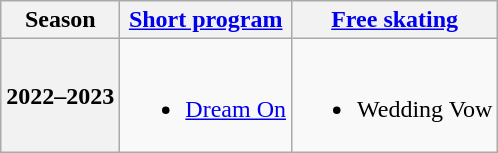<table class=wikitable style=text-align:center>
<tr>
<th>Season</th>
<th><a href='#'>Short program</a></th>
<th><a href='#'>Free skating</a></th>
</tr>
<tr>
<th>2022–2023 <br></th>
<td><br><ul><li><a href='#'>Dream On</a> <br> </li></ul></td>
<td><br><ul><li>Wedding Vow <br> </li></ul></td>
</tr>
</table>
